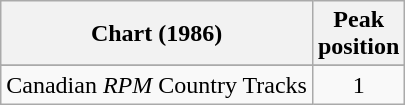<table class="wikitable sortable">
<tr>
<th align="left">Chart (1986)</th>
<th align="center">Peak<br>position</th>
</tr>
<tr>
</tr>
<tr>
<td align="left">Canadian <em>RPM</em> Country Tracks</td>
<td align="center">1</td>
</tr>
</table>
